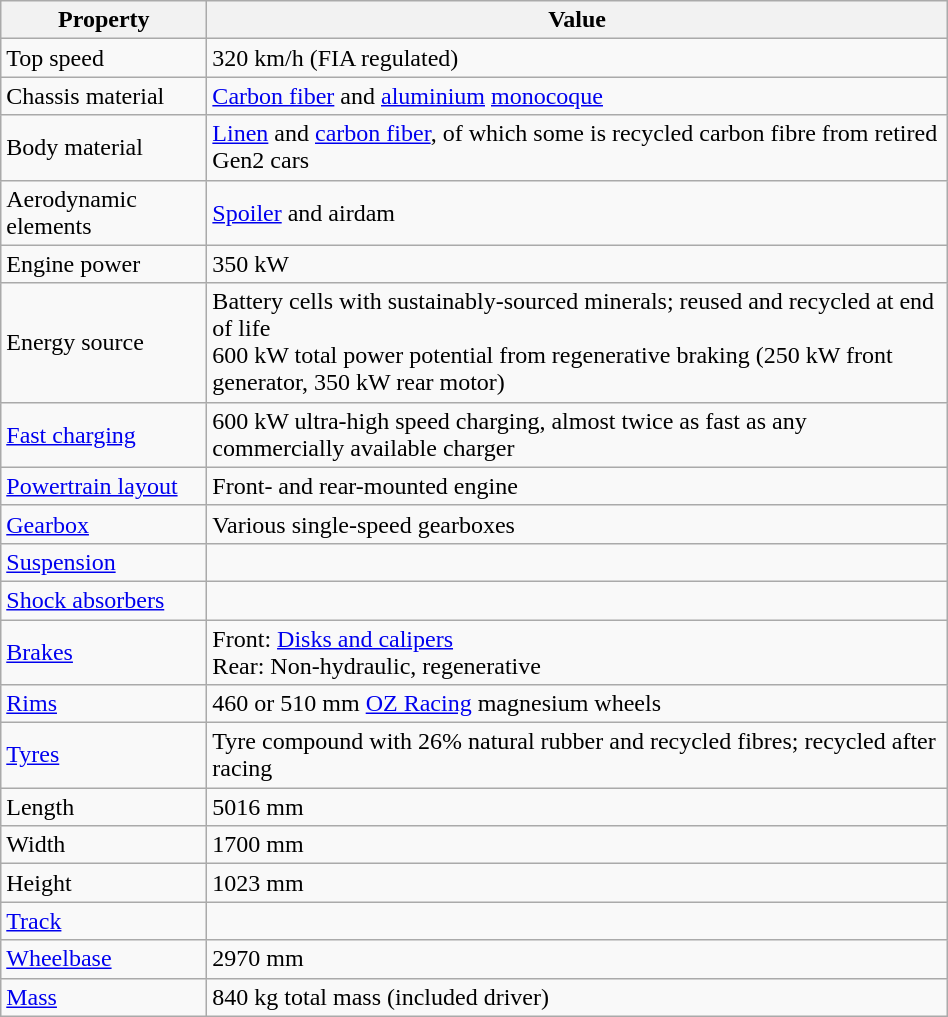<table class="wikitable" width="50%">
<tr>
<th>Property</th>
<th>Value</th>
</tr>
<tr>
<td>Top speed</td>
<td>320 km/h (FIA regulated)</td>
</tr>
<tr>
<td>Chassis material</td>
<td><a href='#'>Carbon fiber</a> and <a href='#'>aluminium</a> <a href='#'>monocoque</a></td>
</tr>
<tr>
<td>Body material</td>
<td><a href='#'>Linen</a> and <a href='#'>carbon fiber</a>, of which some is recycled carbon fibre from retired Gen2 cars</td>
</tr>
<tr>
<td>Aerodynamic elements</td>
<td><a href='#'>Spoiler</a> and airdam</td>
</tr>
<tr>
<td>Engine power</td>
<td>350 kW</td>
</tr>
<tr>
<td>Energy source</td>
<td>Battery cells with sustainably-sourced minerals; reused and recycled at end of life <br> 600 kW total power potential from regenerative braking (250 kW front generator, 350 kW rear motor)</td>
</tr>
<tr>
<td><a href='#'>Fast charging</a></td>
<td>600 kW ultra-high speed charging, almost twice as fast as any commercially available charger</td>
</tr>
<tr>
<td><a href='#'>Powertrain layout</a></td>
<td>Front- and rear-mounted engine</td>
</tr>
<tr>
<td><a href='#'>Gearbox</a></td>
<td>Various single-speed gearboxes</td>
</tr>
<tr>
<td><a href='#'>Suspension</a></td>
<td></td>
</tr>
<tr>
<td><a href='#'>Shock absorbers</a></td>
<td></td>
</tr>
<tr>
<td><a href='#'>Brakes</a></td>
<td>Front: <a href='#'>Disks and calipers</a> <br> Rear: Non-hydraulic, regenerative</td>
</tr>
<tr>
<td><a href='#'>Rims</a></td>
<td>460 or 510 mm <a href='#'>OZ Racing</a> magnesium wheels</td>
</tr>
<tr>
<td><a href='#'>Tyres</a></td>
<td>Tyre compound with 26% natural rubber and recycled fibres; recycled after racing</td>
</tr>
<tr>
<td>Length</td>
<td>5016 mm</td>
</tr>
<tr>
<td>Width</td>
<td>1700 mm</td>
</tr>
<tr>
<td>Height</td>
<td>1023 mm</td>
</tr>
<tr>
<td><a href='#'>Track</a></td>
<td></td>
</tr>
<tr>
<td><a href='#'>Wheelbase</a></td>
<td>2970 mm</td>
</tr>
<tr>
<td><a href='#'>Mass</a></td>
<td>840 kg total mass (included driver)</td>
</tr>
</table>
